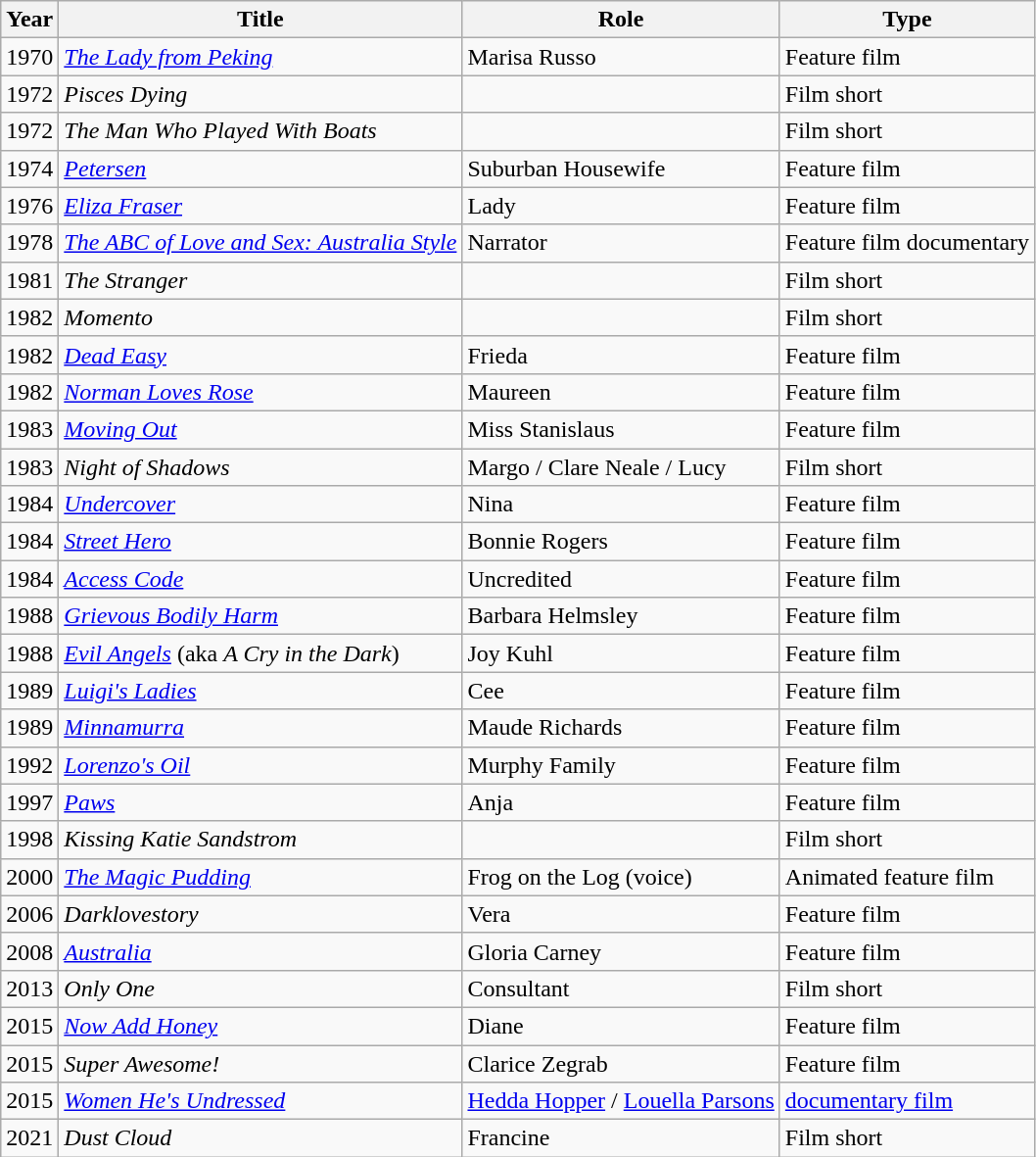<table class="wikitable">
<tr>
<th>Year</th>
<th>Title</th>
<th>Role</th>
<th>Type</th>
</tr>
<tr>
<td>1970</td>
<td><em><a href='#'>The Lady from Peking</a></em></td>
<td>Marisa Russo</td>
<td>Feature film</td>
</tr>
<tr>
<td>1972</td>
<td><em>Pisces Dying</em></td>
<td></td>
<td>Film short</td>
</tr>
<tr>
<td>1972</td>
<td><em>The Man Who Played With Boats</em></td>
<td></td>
<td>Film short</td>
</tr>
<tr>
<td>1974</td>
<td><em><a href='#'>Petersen</a></em></td>
<td>Suburban Housewife</td>
<td>Feature film</td>
</tr>
<tr>
<td>1976</td>
<td><em><a href='#'>Eliza Fraser</a></em></td>
<td>Lady</td>
<td>Feature film</td>
</tr>
<tr>
<td>1978</td>
<td><em><a href='#'>The ABC of Love and Sex: Australia Style</a></em></td>
<td>Narrator</td>
<td>Feature film documentary</td>
</tr>
<tr>
<td>1981</td>
<td><em>The Stranger</em></td>
<td></td>
<td>Film short</td>
</tr>
<tr>
<td>1982</td>
<td><em>Momento</em></td>
<td></td>
<td>Film short</td>
</tr>
<tr>
<td>1982</td>
<td><em><a href='#'>Dead Easy</a></em></td>
<td>Frieda</td>
<td>Feature film</td>
</tr>
<tr>
<td>1982</td>
<td><em><a href='#'>Norman Loves Rose</a></em></td>
<td>Maureen</td>
<td>Feature film</td>
</tr>
<tr>
<td>1983</td>
<td><em><a href='#'>Moving Out</a></em></td>
<td>Miss Stanislaus</td>
<td>Feature film</td>
</tr>
<tr>
<td>1983</td>
<td><em>Night of Shadows</em></td>
<td>Margo / Clare Neale / Lucy</td>
<td>Film short</td>
</tr>
<tr>
<td>1984</td>
<td><em><a href='#'>Undercover</a></em></td>
<td>Nina</td>
<td>Feature film</td>
</tr>
<tr>
<td>1984</td>
<td><em><a href='#'>Street Hero</a></em></td>
<td>Bonnie Rogers</td>
<td>Feature film</td>
</tr>
<tr>
<td>1984</td>
<td><em><a href='#'>Access Code</a></em></td>
<td>Uncredited</td>
<td>Feature film</td>
</tr>
<tr>
<td>1988</td>
<td><em><a href='#'>Grievous Bodily Harm</a></em></td>
<td>Barbara Helmsley</td>
<td>Feature film</td>
</tr>
<tr>
<td>1988</td>
<td><em><a href='#'>Evil Angels</a></em> (aka <em>A Cry in the Dark</em>)</td>
<td>Joy Kuhl</td>
<td>Feature film</td>
</tr>
<tr>
<td>1989</td>
<td><em><a href='#'>Luigi's Ladies</a></em></td>
<td>Cee</td>
<td>Feature film</td>
</tr>
<tr>
<td>1989</td>
<td><em><a href='#'>Minnamurra</a></em></td>
<td>Maude Richards</td>
<td>Feature film</td>
</tr>
<tr>
<td>1992</td>
<td><em><a href='#'>Lorenzo's Oil</a></em></td>
<td>Murphy Family</td>
<td>Feature film</td>
</tr>
<tr>
<td>1997</td>
<td><em><a href='#'>Paws</a></em></td>
<td>Anja</td>
<td>Feature film</td>
</tr>
<tr>
<td>1998</td>
<td><em>Kissing Katie Sandstrom</em></td>
<td></td>
<td>Film short</td>
</tr>
<tr>
<td>2000</td>
<td><em><a href='#'>The Magic Pudding</a></em></td>
<td>Frog on the Log (voice)</td>
<td>Animated feature film</td>
</tr>
<tr>
<td>2006</td>
<td><em>Darklovestory</em></td>
<td>Vera</td>
<td>Feature film</td>
</tr>
<tr>
<td>2008</td>
<td><em><a href='#'>Australia</a></em></td>
<td>Gloria Carney</td>
<td>Feature film</td>
</tr>
<tr>
<td>2013</td>
<td><em>Only One</em></td>
<td>Consultant</td>
<td>Film short</td>
</tr>
<tr>
<td>2015</td>
<td><em><a href='#'>Now Add Honey</a></em></td>
<td>Diane</td>
<td>Feature film</td>
</tr>
<tr>
<td>2015</td>
<td><em>Super Awesome!</em></td>
<td>Clarice Zegrab</td>
<td>Feature film</td>
</tr>
<tr>
<td>2015</td>
<td><em><a href='#'>Women He's Undressed</a></em></td>
<td><a href='#'>Hedda Hopper</a> / <a href='#'>Louella Parsons</a></td>
<td><a href='#'>documentary film</a></td>
</tr>
<tr>
<td>2021</td>
<td><em>Dust Cloud</em></td>
<td>Francine</td>
<td>Film short</td>
</tr>
</table>
